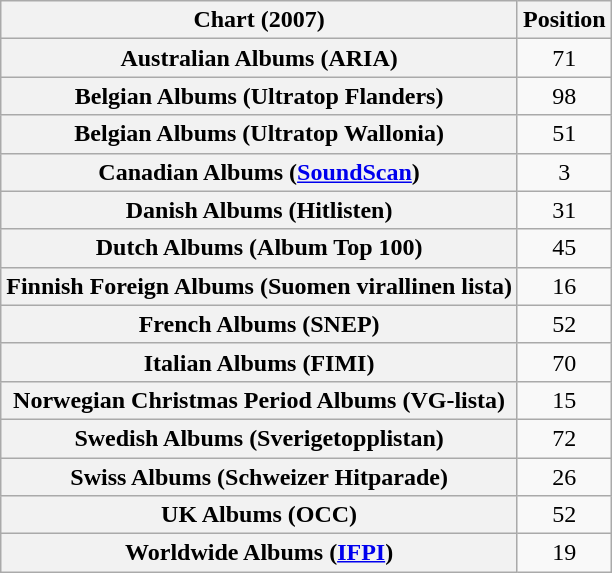<table class="wikitable sortable plainrowheaders" style="text-align:center">
<tr>
<th scope="col">Chart (2007)</th>
<th scope="col">Position</th>
</tr>
<tr>
<th scope="row">Australian Albums (ARIA)</th>
<td>71</td>
</tr>
<tr>
<th scope="row">Belgian Albums (Ultratop Flanders)</th>
<td>98</td>
</tr>
<tr>
<th scope="row">Belgian Albums (Ultratop Wallonia)</th>
<td>51</td>
</tr>
<tr>
<th scope="row">Canadian Albums (<a href='#'>SoundScan</a>)</th>
<td>3</td>
</tr>
<tr>
<th scope="row">Danish Albums (Hitlisten)</th>
<td>31</td>
</tr>
<tr>
<th scope="row">Dutch Albums (Album Top 100)</th>
<td>45</td>
</tr>
<tr>
<th scope="row">Finnish Foreign Albums (Suomen virallinen lista)</th>
<td>16</td>
</tr>
<tr>
<th scope="row">French Albums (SNEP)</th>
<td>52</td>
</tr>
<tr>
<th scope="row">Italian Albums (FIMI)</th>
<td>70</td>
</tr>
<tr>
<th scope="row">Norwegian Christmas Period Albums (VG-lista)</th>
<td>15</td>
</tr>
<tr>
<th scope="row">Swedish Albums (Sverigetopplistan)</th>
<td>72</td>
</tr>
<tr>
<th scope="row">Swiss Albums (Schweizer Hitparade)</th>
<td>26</td>
</tr>
<tr>
<th scope="row">UK Albums (OCC)</th>
<td>52</td>
</tr>
<tr>
<th scope="row">Worldwide Albums (<a href='#'>IFPI</a>)</th>
<td>19</td>
</tr>
</table>
